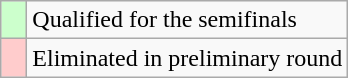<table class="wikitable">
<tr>
<td width=10px bgcolor="#ccffcc"></td>
<td>Qualified for the semifinals</td>
</tr>
<tr>
<td width=10px bgcolor=#ffcccc></td>
<td>Eliminated in preliminary round</td>
</tr>
</table>
